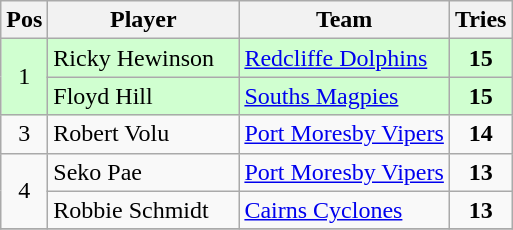<table class="wikitable" style="text-align: center;">
<tr>
<th>Pos</th>
<th width=120>Player</th>
<th>Team</th>
<th>Tries</th>
</tr>
<tr bgcolor="#d0ffd0">
<td rowspan = 2>1</td>
<td align="left">Ricky Hewinson</td>
<td align="left"> <a href='#'>Redcliffe Dolphins</a></td>
<td><strong>15</strong></td>
</tr>
<tr bgcolor="#d0ffd0">
<td align="left">Floyd Hill</td>
<td align="left"> <a href='#'>Souths Magpies</a></td>
<td><strong>15</strong></td>
</tr>
<tr>
<td rowspan = 1>3</td>
<td align="left">Robert Volu</td>
<td align="left"> <a href='#'>Port Moresby Vipers</a></td>
<td><strong>14</strong></td>
</tr>
<tr>
<td rowspan = 2>4</td>
<td align="left">Seko Pae</td>
<td align="left"> <a href='#'>Port Moresby Vipers</a></td>
<td><strong>13</strong></td>
</tr>
<tr>
<td align="left">Robbie Schmidt</td>
<td align="left"> <a href='#'>Cairns Cyclones</a></td>
<td><strong>13</strong></td>
</tr>
<tr>
</tr>
</table>
